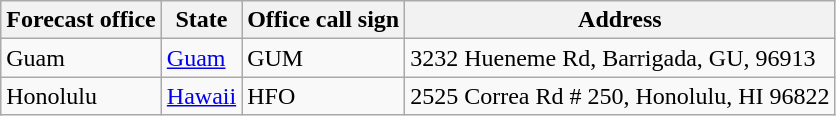<table class="wikitable sortable">
<tr>
<th>Forecast office</th>
<th>State</th>
<th>Office call sign</th>
<th>Address</th>
</tr>
<tr>
<td>Guam</td>
<td><a href='#'>Guam</a></td>
<td>GUM</td>
<td>3232 Hueneme Rd, Barrigada, GU, 96913</td>
</tr>
<tr>
<td>Honolulu</td>
<td><a href='#'>Hawaii</a></td>
<td>HFO</td>
<td>2525 Correa Rd # 250, Honolulu, HI 96822</td>
</tr>
</table>
